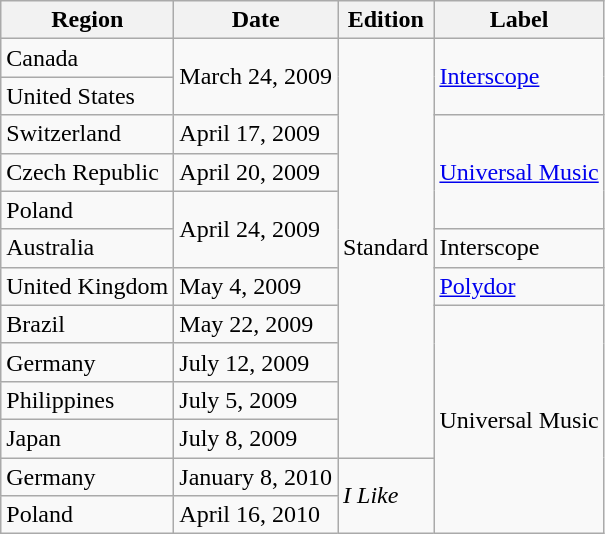<table class="wikitable">
<tr>
<th>Region</th>
<th>Date</th>
<th>Edition</th>
<th>Label</th>
</tr>
<tr>
<td>Canada</td>
<td rowspan="2">March 24, 2009</td>
<td rowspan="11">Standard</td>
<td rowspan="2"><a href='#'>Interscope</a></td>
</tr>
<tr>
<td>United States</td>
</tr>
<tr>
<td>Switzerland</td>
<td>April 17, 2009</td>
<td rowspan="3"><a href='#'>Universal Music</a></td>
</tr>
<tr>
<td>Czech Republic</td>
<td>April 20, 2009</td>
</tr>
<tr>
<td>Poland</td>
<td rowspan="2">April 24, 2009</td>
</tr>
<tr>
<td>Australia</td>
<td>Interscope</td>
</tr>
<tr>
<td>United Kingdom</td>
<td>May 4, 2009</td>
<td><a href='#'>Polydor</a></td>
</tr>
<tr>
<td>Brazil</td>
<td>May 22, 2009</td>
<td rowspan="6">Universal Music</td>
</tr>
<tr>
<td>Germany</td>
<td>July 12, 2009</td>
</tr>
<tr>
<td>Philippines</td>
<td>July 5, 2009</td>
</tr>
<tr>
<td>Japan</td>
<td>July 8, 2009</td>
</tr>
<tr>
<td>Germany</td>
<td>January 8, 2010</td>
<td rowspan="2"><em>I Like</em></td>
</tr>
<tr>
<td>Poland</td>
<td>April 16, 2010</td>
</tr>
</table>
